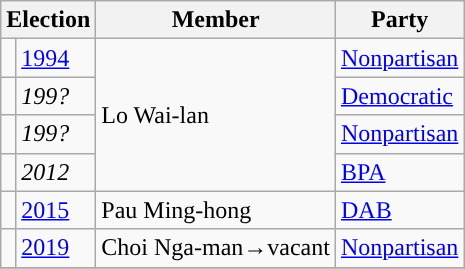<table class="wikitable">
<tr>
<th colspan="2">Election</th>
<th>Member</th>
<th>Party</th>
</tr>
<tr>
<td style="color:inherit;background:"></td>
<td><a href='#'>1994</a></td>
<td rowspan=4>Lo Wai-lan</td>
<td><a href='#'>Nonpartisan</a></td>
</tr>
<tr>
<td style="color:inherit;background:"></td>
<td><em>199?</em></td>
<td><a href='#'>Democratic</a></td>
</tr>
<tr>
<td style="color:inherit;background:"></td>
<td><em>199?</em></td>
<td><a href='#'>Nonpartisan</a></td>
</tr>
<tr>
<td style="color:inherit;background:"></td>
<td><em>2012</em></td>
<td><a href='#'>BPA</a></td>
</tr>
<tr>
<td style="color:inherit;background:"></td>
<td><a href='#'>2015</a></td>
<td>Pau Ming-hong</td>
<td><a href='#'>DAB</a></td>
</tr>
<tr>
<td style="color:inherit;background:"></td>
<td><a href='#'>2019</a></td>
<td>Choi Nga-man→vacant</td>
<td><a href='#'>Nonpartisan</a></td>
</tr>
<tr>
</tr>
</table>
